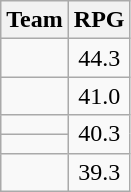<table class=wikitable>
<tr>
<th>Team</th>
<th>RPG</th>
</tr>
<tr>
<td></td>
<td align=center>44.3</td>
</tr>
<tr>
<td></td>
<td align=center>41.0</td>
</tr>
<tr>
<td></td>
<td align=center rowspan=2>40.3</td>
</tr>
<tr>
<td></td>
</tr>
<tr>
<td></td>
<td align=center>39.3</td>
</tr>
</table>
